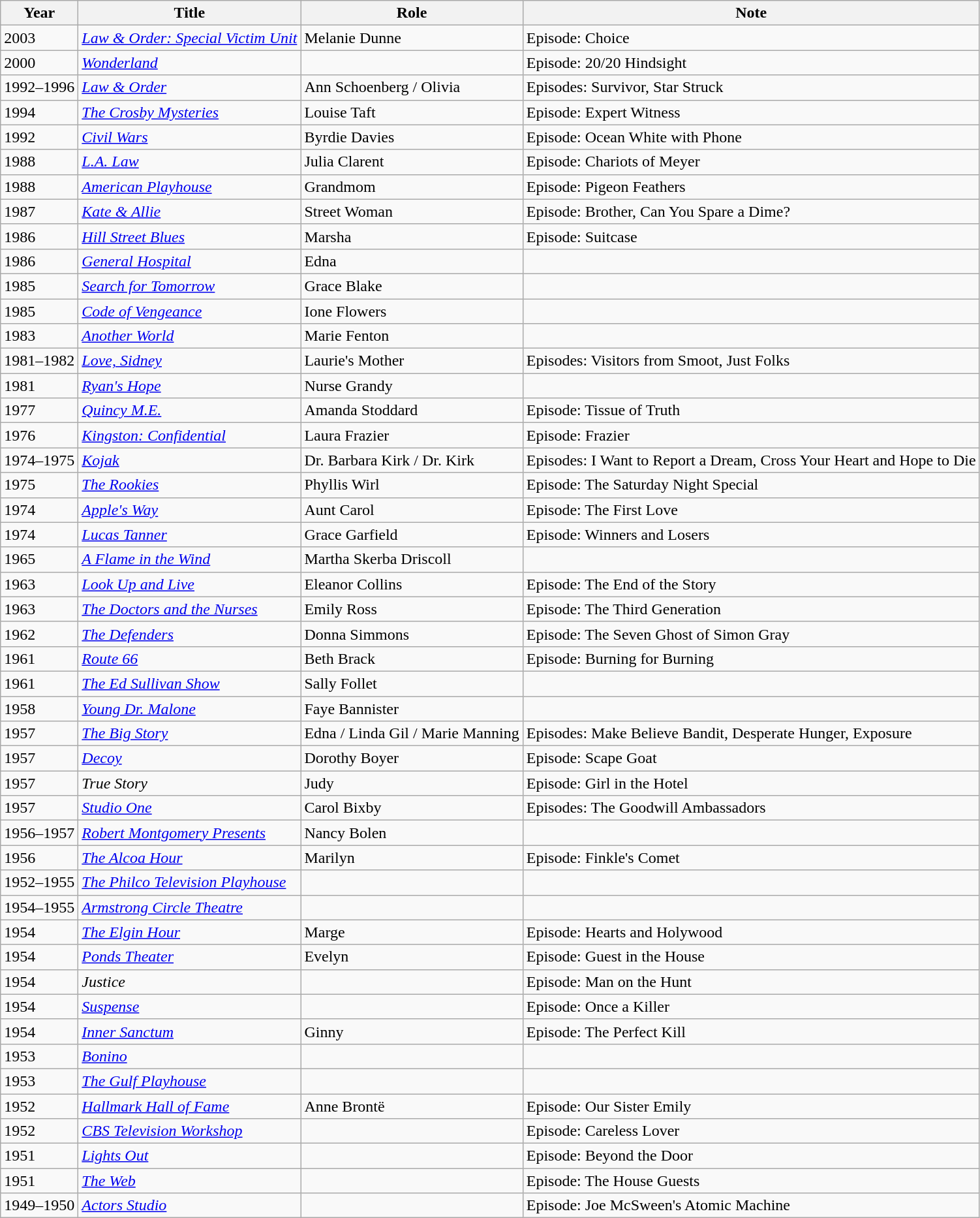<table class="wikitable">
<tr>
<th>Year</th>
<th>Title</th>
<th>Role</th>
<th>Note</th>
</tr>
<tr>
<td>2003</td>
<td><em><a href='#'>Law & Order: Special Victim Unit</a></em></td>
<td>Melanie Dunne</td>
<td>Episode: Choice</td>
</tr>
<tr>
<td>2000</td>
<td><em><a href='#'>Wonderland</a></em></td>
<td></td>
<td>Episode: 20/20 Hindsight</td>
</tr>
<tr>
<td>1992–1996</td>
<td><em><a href='#'>Law & Order</a></em></td>
<td>Ann Schoenberg / Olivia</td>
<td>Episodes: Survivor, Star Struck</td>
</tr>
<tr>
<td>1994</td>
<td><em><a href='#'>The Crosby Mysteries</a></em></td>
<td>Louise Taft</td>
<td>Episode: Expert Witness</td>
</tr>
<tr>
<td>1992</td>
<td><em><a href='#'>Civil Wars</a></em></td>
<td>Byrdie Davies</td>
<td>Episode: Ocean White with Phone</td>
</tr>
<tr>
<td>1988</td>
<td><em><a href='#'>L.A. Law</a></em></td>
<td>Julia Clarent</td>
<td>Episode: Chariots of Meyer</td>
</tr>
<tr>
<td>1988</td>
<td><em><a href='#'>American Playhouse</a></em></td>
<td>Grandmom</td>
<td>Episode: Pigeon Feathers</td>
</tr>
<tr>
<td>1987</td>
<td><em><a href='#'>Kate & Allie</a></em></td>
<td>Street Woman</td>
<td>Episode: Brother, Can You Spare a Dime?</td>
</tr>
<tr>
<td>1986</td>
<td><em><a href='#'>Hill Street Blues</a></em></td>
<td>Marsha</td>
<td>Episode: Suitcase</td>
</tr>
<tr>
<td>1986</td>
<td><em><a href='#'>General Hospital</a></em></td>
<td>Edna</td>
<td></td>
</tr>
<tr>
<td>1985</td>
<td><em><a href='#'>Search for Tomorrow</a></em></td>
<td>Grace Blake</td>
<td></td>
</tr>
<tr>
<td>1985</td>
<td><em><a href='#'>Code of Vengeance</a></em></td>
<td>Ione Flowers</td>
<td></td>
</tr>
<tr>
<td>1983</td>
<td><em><a href='#'>Another World</a></em></td>
<td>Marie Fenton</td>
<td></td>
</tr>
<tr>
<td>1981–1982</td>
<td><em><a href='#'>Love, Sidney</a></em></td>
<td>Laurie's Mother</td>
<td>Episodes: Visitors from Smoot, Just Folks</td>
</tr>
<tr>
<td>1981</td>
<td><em><a href='#'>Ryan's Hope</a></em></td>
<td>Nurse Grandy</td>
<td></td>
</tr>
<tr>
<td>1977</td>
<td><em><a href='#'>Quincy M.E.</a></em></td>
<td>Amanda Stoddard</td>
<td>Episode: Tissue of Truth</td>
</tr>
<tr>
<td>1976</td>
<td><em><a href='#'>Kingston: Confidential</a></em></td>
<td>Laura Frazier</td>
<td>Episode: Frazier</td>
</tr>
<tr>
<td>1974–1975</td>
<td><em><a href='#'>Kojak</a></em></td>
<td>Dr. Barbara Kirk / Dr. Kirk</td>
<td>Episodes: I Want to Report a Dream, Cross Your Heart and Hope to Die</td>
</tr>
<tr>
<td>1975</td>
<td><em><a href='#'>The Rookies</a></em></td>
<td>Phyllis Wirl</td>
<td>Episode: The Saturday Night Special</td>
</tr>
<tr>
<td>1974</td>
<td><em><a href='#'>Apple's Way</a></em></td>
<td>Aunt Carol</td>
<td>Episode: The First Love</td>
</tr>
<tr>
<td>1974</td>
<td><em><a href='#'>Lucas Tanner</a></em></td>
<td>Grace Garfield</td>
<td>Episode: Winners and Losers</td>
</tr>
<tr>
<td>1965</td>
<td><em><a href='#'>A Flame in the Wind</a></em></td>
<td>Martha Skerba Driscoll</td>
<td></td>
</tr>
<tr>
<td>1963</td>
<td><em><a href='#'>Look Up and Live</a></em></td>
<td>Eleanor Collins</td>
<td>Episode: The End of the Story</td>
</tr>
<tr>
<td>1963</td>
<td><em><a href='#'>The Doctors and the Nurses</a></em></td>
<td>Emily Ross</td>
<td>Episode: The Third Generation</td>
</tr>
<tr>
<td>1962</td>
<td><em><a href='#'>The Defenders</a></em></td>
<td>Donna Simmons</td>
<td>Episode: The Seven Ghost of Simon Gray</td>
</tr>
<tr>
<td>1961</td>
<td><em><a href='#'>Route 66</a></em></td>
<td>Beth Brack</td>
<td>Episode: Burning for Burning</td>
</tr>
<tr>
<td>1961</td>
<td><em><a href='#'>The Ed Sullivan Show</a></em></td>
<td>Sally Follet</td>
<td></td>
</tr>
<tr>
<td>1958</td>
<td><em><a href='#'>Young Dr. Malone</a></em></td>
<td>Faye Bannister</td>
<td></td>
</tr>
<tr>
<td>1957</td>
<td><em><a href='#'>The Big Story</a></em></td>
<td>Edna / Linda Gil / Marie Manning</td>
<td>Episodes: Make Believe Bandit, Desperate Hunger, Exposure</td>
</tr>
<tr>
<td>1957</td>
<td><em><a href='#'>Decoy</a></em></td>
<td>Dorothy Boyer</td>
<td>Episode: Scape Goat</td>
</tr>
<tr>
<td>1957</td>
<td><em>True Story</em></td>
<td>Judy</td>
<td>Episode: Girl in the Hotel</td>
</tr>
<tr>
<td>1957</td>
<td><em><a href='#'>Studio One</a></em></td>
<td>Carol Bixby</td>
<td>Episodes: The Goodwill Ambassadors</td>
</tr>
<tr>
<td>1956–1957</td>
<td><em><a href='#'>Robert Montgomery Presents</a></em></td>
<td>Nancy Bolen</td>
<td></td>
</tr>
<tr>
<td>1956</td>
<td><em><a href='#'>The Alcoa Hour</a></em></td>
<td>Marilyn</td>
<td>Episode: Finkle's Comet</td>
</tr>
<tr>
<td>1952–1955</td>
<td><em><a href='#'>The Philco Television Playhouse</a></em></td>
<td></td>
<td></td>
</tr>
<tr>
<td>1954–1955</td>
<td><em><a href='#'>Armstrong Circle Theatre</a></em></td>
<td></td>
<td></td>
</tr>
<tr>
<td>1954</td>
<td><em><a href='#'>The Elgin Hour</a></em></td>
<td>Marge</td>
<td>Episode: Hearts and Holywood</td>
</tr>
<tr>
<td>1954</td>
<td><em><a href='#'>Ponds Theater</a></em></td>
<td>Evelyn</td>
<td>Episode: Guest in the House</td>
</tr>
<tr>
<td>1954</td>
<td><em>Justice</em></td>
<td></td>
<td>Episode: Man on the Hunt</td>
</tr>
<tr>
<td>1954</td>
<td><em><a href='#'>Suspense</a></em></td>
<td></td>
<td>Episode: Once a Killer</td>
</tr>
<tr>
<td>1954</td>
<td><em><a href='#'>Inner Sanctum</a></em></td>
<td>Ginny</td>
<td>Episode: The Perfect Kill</td>
</tr>
<tr>
<td>1953</td>
<td><em><a href='#'>Bonino</a></em></td>
<td></td>
<td></td>
</tr>
<tr>
<td>1953</td>
<td><em><a href='#'>The Gulf Playhouse</a></em></td>
<td></td>
<td></td>
</tr>
<tr>
<td>1952</td>
<td><em><a href='#'>Hallmark Hall of Fame</a></em></td>
<td>Anne Brontë</td>
<td>Episode: Our Sister Emily</td>
</tr>
<tr>
<td>1952</td>
<td><em><a href='#'>CBS Television Workshop</a></em></td>
<td></td>
<td>Episode: Careless Lover</td>
</tr>
<tr>
<td>1951</td>
<td><em><a href='#'>Lights Out</a></em></td>
<td></td>
<td>Episode: Beyond the Door</td>
</tr>
<tr>
<td>1951</td>
<td><em><a href='#'>The Web</a></em></td>
<td></td>
<td>Episode: The House Guests</td>
</tr>
<tr>
<td>1949–1950</td>
<td><em><a href='#'>Actors Studio</a></em></td>
<td></td>
<td>Episode: Joe McSween's Atomic Machine</td>
</tr>
</table>
